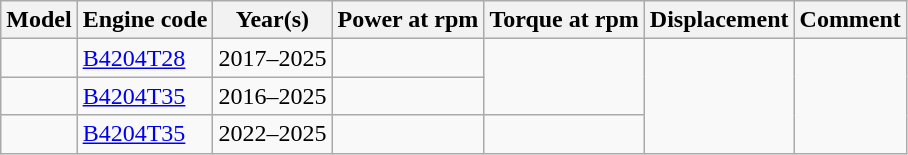<table class="wikitable collapsible sortable">
<tr>
<th>Model</th>
<th>Engine code</th>
<th>Year(s)</th>
<th>Power at rpm</th>
<th>Torque at rpm</th>
<th>Displacement</th>
<th>Comment</th>
</tr>
<tr>
<td></td>
<td><a href='#'>B4204T28</a></td>
<td>2017–2025</td>
<td></td>
<td rowspan="2"></td>
<td rowspan="3"></td>
<td rowspan="3"></td>
</tr>
<tr>
<td></td>
<td><a href='#'>B4204T35</a></td>
<td>2016–2025</td>
<td></td>
</tr>
<tr>
<td></td>
<td><a href='#'>B4204T35</a></td>
<td>2022–2025</td>
<td></td>
<td></td>
</tr>
</table>
